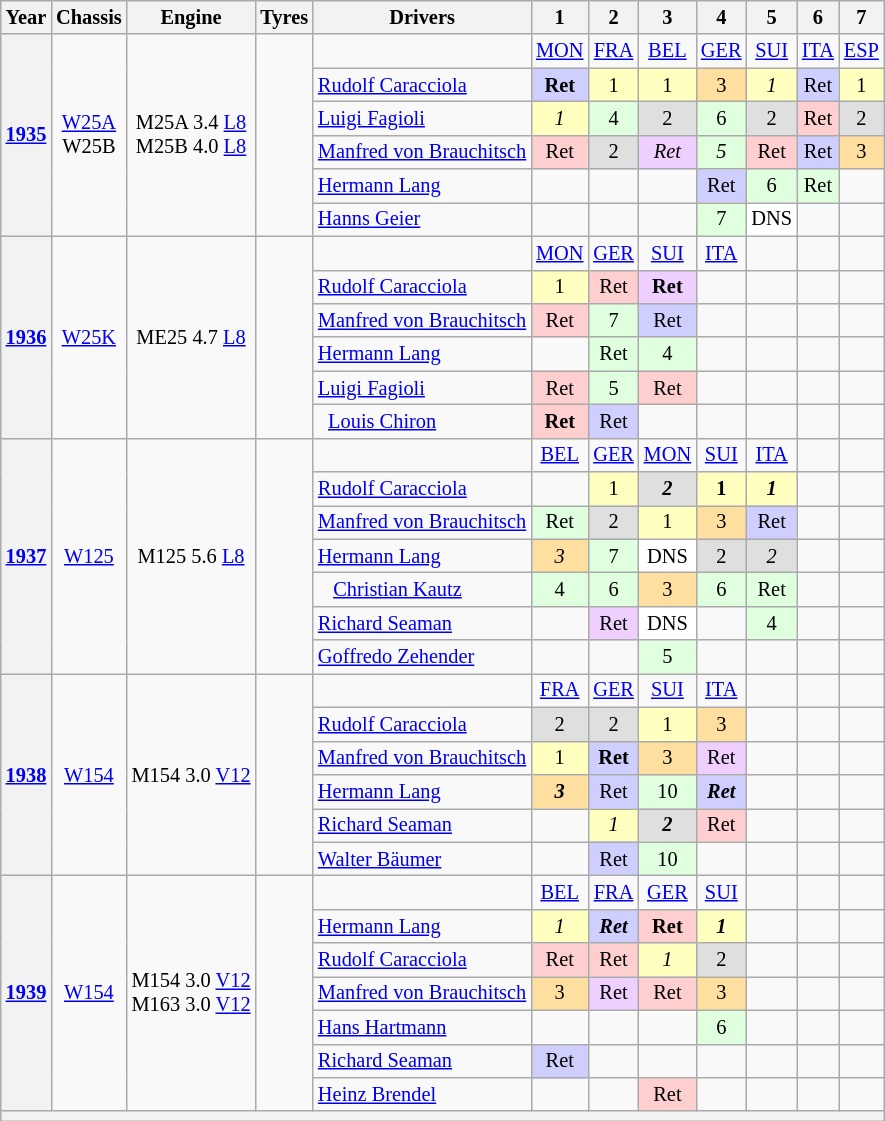<table class="wikitable" style="text-align:center; font-size:85%">
<tr>
<th>Year</th>
<th>Chassis</th>
<th>Engine</th>
<th>Tyres</th>
<th>Drivers</th>
<th>1</th>
<th>2</th>
<th>3</th>
<th>4</th>
<th>5</th>
<th>6</th>
<th>7</th>
</tr>
<tr>
<th rowspan=6><a href='#'>1935</a></th>
<td rowspan=6><a href='#'>W25A</a><br>W25B</td>
<td rowspan=6>M25A 3.4 <a href='#'>L8</a><br>M25B 4.0 <a href='#'>L8</a></td>
<td rowspan=6></td>
<td></td>
<td><a href='#'>MON</a></td>
<td><a href='#'>FRA</a></td>
<td><a href='#'>BEL</a></td>
<td><a href='#'>GER</a></td>
<td><a href='#'>SUI</a></td>
<td><a href='#'>ITA</a></td>
<td><a href='#'>ESP</a></td>
</tr>
<tr>
<td align="left"> <a href='#'>Rudolf Caracciola</a></td>
<td style="background:#cfcfff;"><strong>Ret</strong></td>
<td style="background:#ffffbf;">1</td>
<td style="background:#ffffbf;">1</td>
<td style="background:#ffdf9f;">3</td>
<td style="background:#ffffbf;"><em>1</em></td>
<td style="background:#cfcfff;">Ret</td>
<td style="background:#ffffbf;">1</td>
</tr>
<tr>
<td align="left"> <a href='#'>Luigi Fagioli</a></td>
<td style="background:#ffffbf;"><em>1</em></td>
<td style="background:#dfffdf;">4</td>
<td style="background:#dfdfdf;">2</td>
<td style="background:#dfffdf;">6</td>
<td style="background:#dfdfdf;">2</td>
<td style="background:#ffcfcf;">Ret</td>
<td style="background:#dfdfdf;">2</td>
</tr>
<tr>
<td align="left"> <a href='#'>Manfred von Brauchitsch</a></td>
<td style="background:#ffcfcf;">Ret</td>
<td style="background:#dfdfdf;">2</td>
<td style="background:#efcfff;"><em>Ret</em></td>
<td style="background:#dfffdf;"><em>5</em></td>
<td style="background:#ffcfcf;">Ret</td>
<td style="background:#cfcfff;">Ret</td>
<td style="background:#ffdf9f;">3</td>
</tr>
<tr>
<td align="left"> <a href='#'>Hermann Lang</a></td>
<td></td>
<td></td>
<td></td>
<td style="background:#cfcfff;">Ret</td>
<td style="background:#dfffdf;">6</td>
<td style="background:#dfffdf;">Ret</td>
<td></td>
</tr>
<tr>
<td align="left"> <a href='#'>Hanns Geier</a></td>
<td></td>
<td></td>
<td></td>
<td style="background:#dfffdf;">7</td>
<td style="background:#ffffff;">DNS</td>
<td></td>
<td></td>
</tr>
<tr>
<th rowspan=6><a href='#'>1936</a></th>
<td rowspan=6><a href='#'>W25K</a></td>
<td rowspan=6>ME25 4.7 <a href='#'>L8</a></td>
<td rowspan=6></td>
<td></td>
<td><a href='#'>MON</a></td>
<td><a href='#'>GER</a></td>
<td><a href='#'>SUI</a></td>
<td><a href='#'>ITA</a></td>
<td></td>
<td></td>
<td></td>
</tr>
<tr>
<td align="left"> <a href='#'>Rudolf Caracciola</a></td>
<td style="background:#ffffbf;">1</td>
<td style="background:#ffcfcf;">Ret</td>
<td style="background:#efcfff;"><strong>Ret</strong></td>
<td></td>
<td></td>
<td></td>
<td></td>
</tr>
<tr>
<td align="left"> <a href='#'>Manfred von Brauchitsch</a></td>
<td style="background:#ffcfcf;">Ret</td>
<td style="background:#dfffdf;">7</td>
<td style="background:#cfcfff;">Ret</td>
<td></td>
<td></td>
<td></td>
<td></td>
</tr>
<tr>
<td align="left"> <a href='#'>Hermann Lang</a></td>
<td></td>
<td style="background:#dfffdf;">Ret</td>
<td style="background:#dfffdf;">4</td>
<td></td>
<td></td>
<td></td>
<td></td>
</tr>
<tr>
<td align="left"> <a href='#'>Luigi Fagioli</a></td>
<td style="background:#ffcfcf;">Ret</td>
<td style="background:#dfffdf;">5</td>
<td style="background:#ffcfcf;">Ret</td>
<td></td>
<td></td>
<td></td>
<td></td>
</tr>
<tr>
<td align="left">  <a href='#'>Louis Chiron</a></td>
<td style="background:#ffcfcf;"><strong>Ret</strong></td>
<td style="background:#cfcfff;">Ret</td>
<td></td>
<td></td>
<td></td>
<td></td>
<td></td>
</tr>
<tr>
<th rowspan=7><a href='#'>1937</a></th>
<td rowspan=7><a href='#'>W125</a></td>
<td rowspan=7>M125 5.6 <a href='#'>L8</a></td>
<td rowspan=7></td>
<td></td>
<td><a href='#'>BEL</a></td>
<td><a href='#'>GER</a></td>
<td><a href='#'>MON</a></td>
<td><a href='#'>SUI</a></td>
<td><a href='#'>ITA</a></td>
<td></td>
<td></td>
</tr>
<tr>
<td align="left"> <a href='#'>Rudolf Caracciola</a></td>
<td></td>
<td style="background:#ffffbf;">1</td>
<td style="background:#dfdfdf;"><strong><em>2</em></strong></td>
<td style="background:#ffffbf;"><strong>1</strong></td>
<td style="background:#ffffbf;"><strong><em>1</em></strong></td>
<td></td>
<td></td>
</tr>
<tr>
<td align="left"> <a href='#'>Manfred von Brauchitsch</a></td>
<td style="background:#dfffdf;">Ret</td>
<td style="background:#dfdfdf;">2</td>
<td style="background:#ffffbf;">1</td>
<td style="background:#ffdf9f;">3</td>
<td style="background:#cfcfff;">Ret</td>
<td></td>
<td></td>
</tr>
<tr>
<td align="left"> <a href='#'>Hermann Lang</a></td>
<td style="background:#ffdf9f;"><em>3</em></td>
<td style="background:#dfffdf;">7</td>
<td style="background:#ffffff;">DNS</td>
<td style="background:#dfdfdf;">2</td>
<td style="background:#dfdfdf;"><em>2</em></td>
<td></td>
<td></td>
</tr>
<tr>
<td align="left">   <a href='#'>Christian Kautz</a></td>
<td style="background:#dfffdf;">4</td>
<td style="background:#dfffdf;">6</td>
<td style="background:#ffdf9f;">3</td>
<td style="background:#dfffdf;">6</td>
<td style="background:#dfffdf;">Ret</td>
<td></td>
<td></td>
</tr>
<tr>
<td align="left"> <a href='#'>Richard Seaman</a></td>
<td></td>
<td style="background:#efcfff;">Ret</td>
<td style="background:#ffffff;">DNS</td>
<td></td>
<td style="background:#dfffdf;">4</td>
<td></td>
<td></td>
</tr>
<tr>
<td align="left"> <a href='#'>Goffredo Zehender</a></td>
<td></td>
<td></td>
<td style="background:#dfffdf;">5</td>
<td></td>
<td></td>
<td></td>
<td></td>
</tr>
<tr>
<th rowspan=6><a href='#'>1938</a></th>
<td rowspan=6><a href='#'>W154</a></td>
<td rowspan=6>M154 3.0 <a href='#'>V12</a></td>
<td rowspan=6></td>
<td></td>
<td><a href='#'>FRA</a></td>
<td><a href='#'>GER</a></td>
<td><a href='#'>SUI</a></td>
<td><a href='#'>ITA</a></td>
<td></td>
<td></td>
<td></td>
</tr>
<tr>
<td align="left"> <a href='#'>Rudolf Caracciola</a></td>
<td style="background:#dfdfdf;">2</td>
<td style="background:#dfdfdf;">2</td>
<td style="background:#ffffbf;">1</td>
<td style="background:#ffdf9f;">3</td>
<td></td>
<td></td>
<td></td>
</tr>
<tr>
<td align="left"> <a href='#'>Manfred von Brauchitsch</a></td>
<td style="background:#ffffbf;">1</td>
<td style="background:#cfcfff;"><strong>Ret</strong></td>
<td style="background:#ffdf9f;">3</td>
<td style="background:#efcfff;">Ret</td>
<td></td>
<td></td>
<td></td>
</tr>
<tr>
<td align="left"> <a href='#'>Hermann Lang</a></td>
<td style="background:#ffdf9f;"><strong><em>3</em></strong></td>
<td style="background:#cfcfff;">Ret</td>
<td style="background:#dfffdf;">10</td>
<td style="background:#cfcfff;"><strong><em>Ret</em></strong></td>
<td></td>
<td></td>
<td></td>
</tr>
<tr>
<td align="left"> <a href='#'>Richard Seaman</a></td>
<td></td>
<td style="background:#ffffbf;"><em>1</em></td>
<td style="background:#dfdfdf;"><strong><em>2</em></strong></td>
<td style="background:#ffcfcf;">Ret</td>
<td></td>
<td></td>
<td></td>
</tr>
<tr>
<td align="left"> <a href='#'>Walter Bäumer</a></td>
<td></td>
<td style="background:#cfcfff;">Ret</td>
<td style="background:#dfffdf;">10</td>
<td></td>
<td></td>
<td></td>
<td></td>
</tr>
<tr>
<th rowspan=7><a href='#'>1939</a></th>
<td rowspan=7><a href='#'>W154</a></td>
<td rowspan=7>M154 3.0 <a href='#'>V12</a><br>M163 3.0 <a href='#'>V12</a></td>
<td rowspan=7></td>
<td></td>
<td><a href='#'>BEL</a></td>
<td><a href='#'>FRA</a></td>
<td><a href='#'>GER</a></td>
<td><a href='#'>SUI</a></td>
<td></td>
<td></td>
<td></td>
</tr>
<tr>
<td align="left"> <a href='#'>Hermann Lang</a></td>
<td style="background:#ffffbf;"><em>1</em></td>
<td style="background:#cfcfff;"><strong><em>Ret</em></strong></td>
<td style="background:#ffcfcf;"><strong>Ret</strong></td>
<td style="background:#ffffbf;"><strong><em>1</em></strong></td>
<td></td>
<td></td>
<td></td>
</tr>
<tr>
<td align="left"> <a href='#'>Rudolf Caracciola</a></td>
<td style="background:#ffcfcf;">Ret</td>
<td style="background:#ffcfcf;">Ret</td>
<td style="background:#ffffbf;"><em>1</em></td>
<td style="background:#dfdfdf;">2</td>
<td></td>
<td></td>
<td></td>
</tr>
<tr>
<td align="left"> <a href='#'>Manfred von Brauchitsch</a></td>
<td style="background:#ffdf9f;">3</td>
<td style="background:#efcfff;">Ret</td>
<td style="background:#ffcfcf;">Ret</td>
<td style="background:#ffdf9f;">3</td>
<td></td>
<td></td>
<td></td>
</tr>
<tr>
<td align="left"> <a href='#'>Hans Hartmann</a></td>
<td></td>
<td></td>
<td></td>
<td style="background:#dfffdf;">6</td>
<td></td>
<td></td>
<td></td>
</tr>
<tr>
<td align="left"> <a href='#'>Richard Seaman</a></td>
<td style="background:#cfcfff;">Ret</td>
<td></td>
<td></td>
<td></td>
<td></td>
<td></td>
<td></td>
</tr>
<tr>
<td align="left"> <a href='#'>Heinz Brendel</a></td>
<td></td>
<td></td>
<td style="background:#ffcfcf;">Ret</td>
<td></td>
<td></td>
<td></td>
<td></td>
</tr>
<tr>
<th colspan=12></th>
</tr>
</table>
